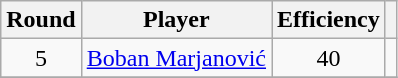<table class="wikitable sortable" style="text-align: center;">
<tr>
<th align="center">Round</th>
<th align="center">Player</th>
<th align="center">Efficiency</th>
<th></th>
</tr>
<tr>
<td>5</td>
<td align="left"> <a href='#'>Boban Marjanović</a></td>
<td>40</td>
<td></td>
</tr>
<tr>
</tr>
</table>
